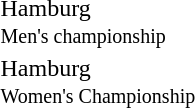<table>
<tr>
<td>Hamburg<br><small>Men's championship</small></td>
<td width=200></td>
<td width=200></td>
<td width=200></td>
</tr>
<tr>
<td>Hamburg<br><small>Women's Championship</small></td>
<td width=200></td>
<td width=200></td>
<td width=200></td>
</tr>
</table>
